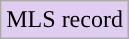<table class="wikitable" align center:;">
<tr>
<td style="background:#e0cef2;">MLS record</td>
</tr>
</table>
